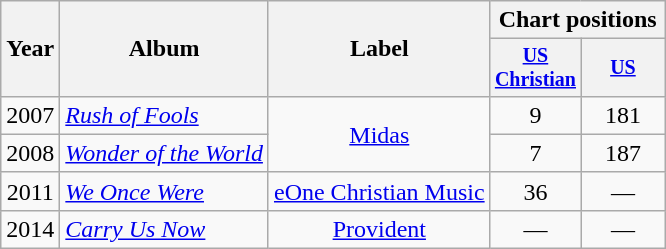<table class="wikitable" style="text-align:center;">
<tr>
<th rowspan="2">Year</th>
<th rowspan="2">Album</th>
<th rowspan="2">Label</th>
<th colspan="2">Chart positions</th>
</tr>
<tr style="font-size:smaller;">
<th style="width:50px;"><a href='#'>US Christian</a><br></th>
<th style="width:50px;"><a href='#'>US</a></th>
</tr>
<tr>
<td>2007</td>
<td style="text-align:left;"><em><a href='#'>Rush of Fools</a></em></td>
<td rowspan="2"><a href='#'>Midas</a></td>
<td>9</td>
<td>181</td>
</tr>
<tr>
<td>2008</td>
<td style="text-align:left;"><em><a href='#'>Wonder of the World</a></em></td>
<td>7</td>
<td>187</td>
</tr>
<tr>
<td>2011</td>
<td style="text-align:left;"><em><a href='#'>We Once Were</a></em></td>
<td><a href='#'>eOne Christian Music</a></td>
<td>36</td>
<td>—</td>
</tr>
<tr>
<td>2014</td>
<td style="text-align:left;"><em><a href='#'>Carry Us Now</a></em></td>
<td><a href='#'>Provident</a></td>
<td>—</td>
<td>—</td>
</tr>
</table>
